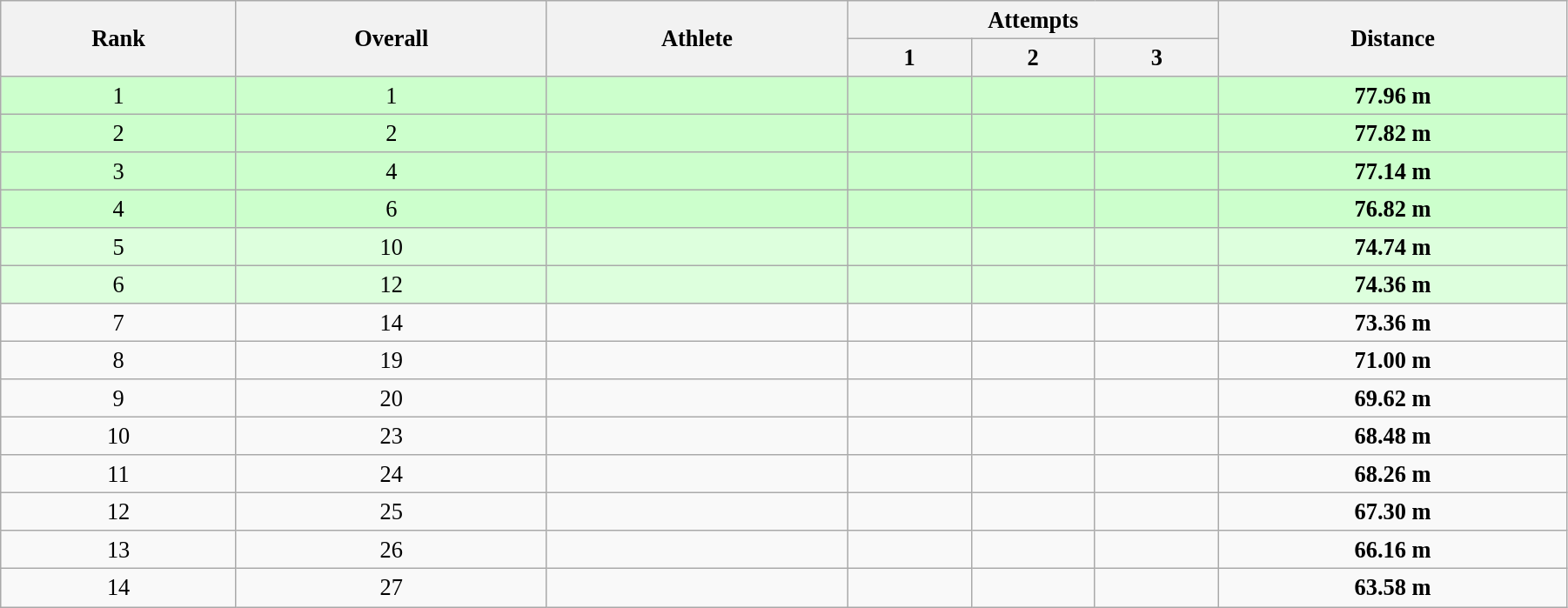<table class="wikitable" style=" text-align:center; font-size:110%;" width="95%">
<tr>
<th rowspan="2">Rank</th>
<th rowspan="2">Overall</th>
<th rowspan="2">Athlete</th>
<th colspan="3">Attempts</th>
<th rowspan="2">Distance</th>
</tr>
<tr>
<th>1</th>
<th>2</th>
<th>3</th>
</tr>
<tr style="background:#ccffcc;">
<td>1</td>
<td>1</td>
<td align=left></td>
<td></td>
<td></td>
<td></td>
<td><strong>77.96 m</strong></td>
</tr>
<tr style="background:#ccffcc;">
<td>2</td>
<td>2</td>
<td align=left></td>
<td></td>
<td></td>
<td></td>
<td><strong>77.82 m </strong></td>
</tr>
<tr style="background:#ccffcc;">
<td>3</td>
<td>4</td>
<td align=left></td>
<td></td>
<td></td>
<td></td>
<td><strong>77.14 m </strong></td>
</tr>
<tr style="background:#ccffcc;">
<td>4</td>
<td>6</td>
<td align=left></td>
<td></td>
<td></td>
<td></td>
<td><strong>76.82 m </strong></td>
</tr>
<tr style="background:#ddffdd;">
<td>5</td>
<td>10</td>
<td align=left></td>
<td></td>
<td></td>
<td></td>
<td><strong>74.74 m </strong></td>
</tr>
<tr style="background:#ddffdd;">
<td>6</td>
<td>12</td>
<td align=left></td>
<td></td>
<td></td>
<td></td>
<td><strong>74.36 m </strong></td>
</tr>
<tr>
<td>7</td>
<td>14</td>
<td align=left></td>
<td></td>
<td></td>
<td></td>
<td><strong>73.36 m </strong></td>
</tr>
<tr>
<td>8</td>
<td>19</td>
<td align=left></td>
<td></td>
<td></td>
<td></td>
<td><strong>71.00 m </strong></td>
</tr>
<tr>
<td>9</td>
<td>20</td>
<td align=left></td>
<td></td>
<td></td>
<td></td>
<td><strong>69.62 m </strong></td>
</tr>
<tr>
<td>10</td>
<td>23</td>
<td align=left></td>
<td></td>
<td></td>
<td></td>
<td><strong>68.48 m </strong></td>
</tr>
<tr>
<td>11</td>
<td>24</td>
<td align=left></td>
<td></td>
<td></td>
<td></td>
<td><strong>68.26 m </strong></td>
</tr>
<tr>
<td>12</td>
<td>25</td>
<td align=left></td>
<td></td>
<td></td>
<td></td>
<td><strong>67.30 m </strong></td>
</tr>
<tr>
<td>13</td>
<td>26</td>
<td align=left></td>
<td></td>
<td></td>
<td></td>
<td><strong>66.16 m </strong></td>
</tr>
<tr>
<td>14</td>
<td>27</td>
<td align=left></td>
<td></td>
<td></td>
<td></td>
<td><strong>63.58 m </strong></td>
</tr>
</table>
